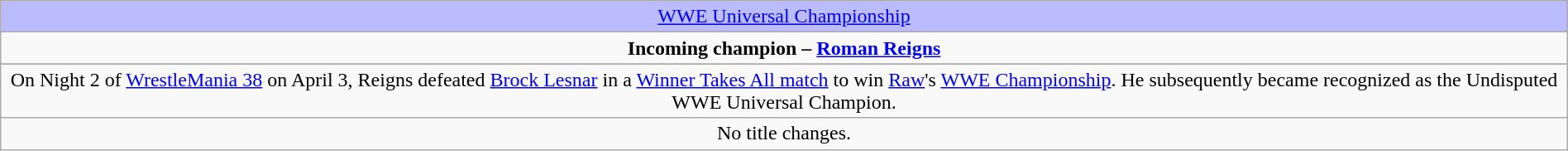<table class="wikitable" style="text-align:center; width:100%;">
<tr style="background:#BBF;">
<td><a href='#'>WWE Universal Championship</a></td>
</tr>
<tr>
<td><strong>Incoming champion – <a href='#'>Roman Reigns</a></strong></td>
</tr>
<tr>
</tr>
<tr>
</tr>
<tr>
<td>On Night 2 of <a href='#'>WrestleMania 38</a> on April 3, Reigns defeated <a href='#'>Brock Lesnar</a> in a <a href='#'>Winner Takes All match</a> to win <a href='#'>Raw</a>'s <a href='#'>WWE Championship</a>. He subsequently became recognized as the Undisputed WWE Universal Champion.</td>
</tr>
<tr>
<td>No title changes.</td>
</tr>
</table>
